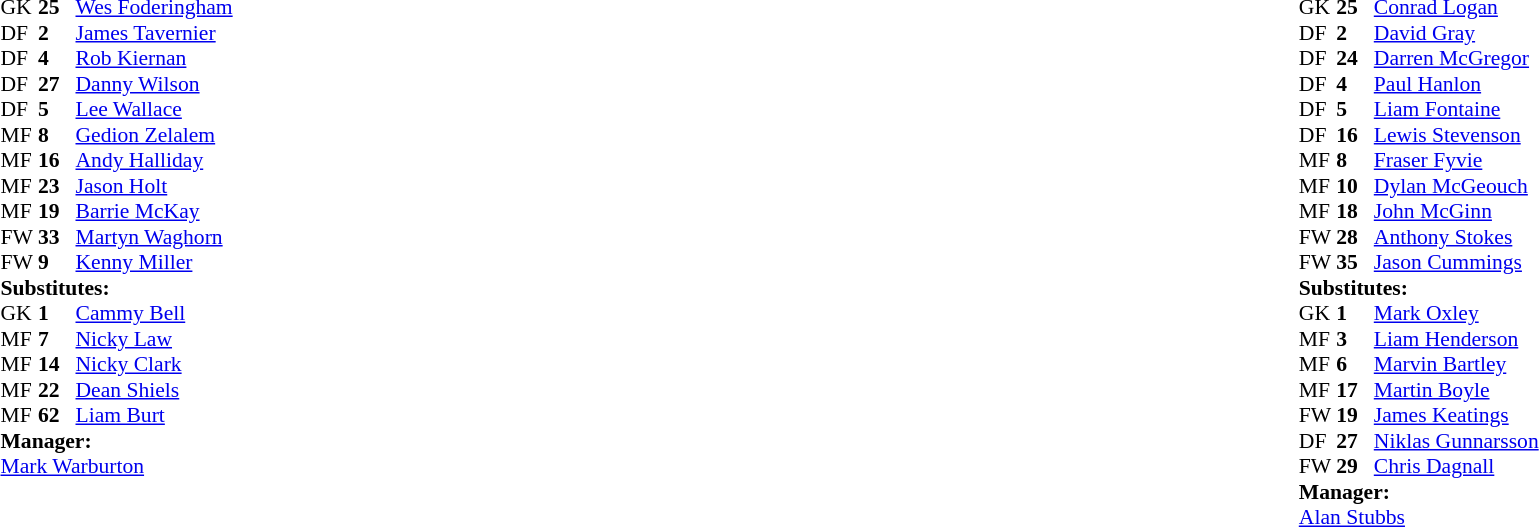<table style="width:100%;">
<tr>
<td style="vertical-align:top; width:50%;"><br><table style="font-size: 90%" cellspacing="0" cellpadding="0">
<tr>
<th width="25"></th>
<th width="25"></th>
</tr>
<tr>
<td>GK</td>
<td><strong>25</strong></td>
<td> <a href='#'>Wes Foderingham</a></td>
</tr>
<tr>
<td>DF</td>
<td><strong>2</strong></td>
<td> <a href='#'>James Tavernier</a></td>
<td></td>
</tr>
<tr>
<td>DF</td>
<td><strong>4</strong></td>
<td> <a href='#'>Rob Kiernan</a></td>
</tr>
<tr>
<td>DF</td>
<td><strong>27</strong></td>
<td> <a href='#'>Danny Wilson</a></td>
</tr>
<tr>
<td>DF</td>
<td><strong>5</strong></td>
<td> <a href='#'>Lee Wallace</a></td>
</tr>
<tr>
<td>MF</td>
<td><strong>8</strong></td>
<td> <a href='#'>Gedion Zelalem</a></td>
<td></td>
<td></td>
</tr>
<tr>
<td>MF</td>
<td><strong>16</strong></td>
<td> <a href='#'>Andy Halliday</a></td>
</tr>
<tr>
<td>MF</td>
<td><strong>23</strong></td>
<td> <a href='#'>Jason Holt</a></td>
</tr>
<tr>
<td>MF</td>
<td><strong>19</strong></td>
<td> <a href='#'>Barrie McKay</a></td>
</tr>
<tr>
<td>FW</td>
<td><strong>33</strong></td>
<td> <a href='#'>Martyn Waghorn</a></td>
<td></td>
<td></td>
</tr>
<tr>
<td>FW</td>
<td><strong>9</strong></td>
<td> <a href='#'>Kenny Miller</a></td>
</tr>
<tr>
<td colspan=4><strong>Substitutes:</strong></td>
</tr>
<tr>
<td>GK</td>
<td><strong>1</strong></td>
<td> <a href='#'>Cammy Bell</a></td>
</tr>
<tr>
<td>MF</td>
<td><strong>7</strong></td>
<td> <a href='#'>Nicky Law</a></td>
</tr>
<tr>
<td>MF</td>
<td><strong>14</strong></td>
<td> <a href='#'>Nicky Clark</a></td>
<td></td>
<td></td>
</tr>
<tr>
<td>MF</td>
<td><strong>22</strong></td>
<td> <a href='#'>Dean Shiels</a></td>
<td></td>
<td></td>
</tr>
<tr>
<td>MF</td>
<td><strong>62</strong></td>
<td> <a href='#'>Liam Burt</a></td>
</tr>
<tr>
<td colspan=4><strong>Manager:</strong></td>
</tr>
<tr>
<td colspan="4"> <a href='#'>Mark Warburton</a></td>
</tr>
</table>
</td>
<td valign="top"></td>
<td style="vertical-align:top; width:50%;"><br><table cellspacing="0" cellpadding="0" style="font-size:90%; margin:auto;">
<tr>
<th width="25"></th>
<th width="25"></th>
</tr>
<tr>
<td>GK</td>
<td><strong>25</strong></td>
<td> <a href='#'>Conrad Logan</a></td>
</tr>
<tr>
<td>DF</td>
<td><strong>2</strong></td>
<td> <a href='#'>David Gray</a></td>
</tr>
<tr>
<td>DF</td>
<td><strong>24</strong></td>
<td> <a href='#'>Darren McGregor</a></td>
</tr>
<tr>
<td>DF</td>
<td><strong>4</strong></td>
<td> <a href='#'>Paul Hanlon</a></td>
<td></td>
<td></td>
</tr>
<tr>
<td>DF</td>
<td><strong>5</strong></td>
<td> <a href='#'>Liam Fontaine</a></td>
<td></td>
<td></td>
</tr>
<tr>
<td>DF</td>
<td><strong>16</strong></td>
<td> <a href='#'>Lewis Stevenson</a></td>
</tr>
<tr>
<td>MF</td>
<td><strong>8</strong></td>
<td> <a href='#'>Fraser Fyvie</a></td>
<td></td>
</tr>
<tr>
<td>MF</td>
<td><strong>10</strong></td>
<td> <a href='#'>Dylan McGeouch</a></td>
</tr>
<tr>
<td>MF</td>
<td><strong>18</strong></td>
<td> <a href='#'>John McGinn</a></td>
</tr>
<tr>
<td>FW</td>
<td><strong>28</strong></td>
<td> <a href='#'>Anthony Stokes</a></td>
</tr>
<tr>
<td>FW</td>
<td><strong>35</strong></td>
<td> <a href='#'>Jason Cummings</a></td>
<td></td>
<td></td>
</tr>
<tr>
<td colspan=4><strong>Substitutes:</strong></td>
</tr>
<tr>
<td>GK</td>
<td><strong>1</strong></td>
<td> <a href='#'>Mark Oxley</a></td>
</tr>
<tr>
<td>MF</td>
<td><strong>3</strong></td>
<td> <a href='#'>Liam Henderson</a></td>
<td></td>
<td></td>
</tr>
<tr>
<td>MF</td>
<td><strong>6</strong></td>
<td> <a href='#'>Marvin Bartley</a></td>
</tr>
<tr>
<td>MF</td>
<td><strong>17</strong></td>
<td> <a href='#'>Martin Boyle</a></td>
</tr>
<tr>
<td>FW</td>
<td><strong>19</strong></td>
<td> <a href='#'>James Keatings</a></td>
<td></td>
<td></td>
</tr>
<tr>
<td>DF</td>
<td><strong>27</strong></td>
<td> <a href='#'>Niklas Gunnarsson</a></td>
<td></td>
<td></td>
</tr>
<tr>
<td>FW</td>
<td><strong>29</strong></td>
<td> <a href='#'>Chris Dagnall</a></td>
</tr>
<tr>
<td colspan=4><strong>Manager:</strong></td>
</tr>
<tr>
<td colspan="4"> <a href='#'>Alan Stubbs</a></td>
</tr>
</table>
</td>
</tr>
</table>
